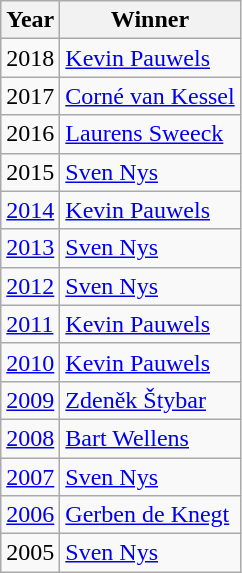<table class="wikitable">
<tr>
<th>Year</th>
<th>Winner</th>
</tr>
<tr>
<td>2018</td>
<td> <a href='#'>Kevin Pauwels</a></td>
</tr>
<tr>
<td>2017</td>
<td> <a href='#'>Corné van Kessel</a></td>
</tr>
<tr>
<td>2016</td>
<td> <a href='#'>Laurens Sweeck</a></td>
</tr>
<tr>
<td>2015</td>
<td> <a href='#'>Sven Nys</a></td>
</tr>
<tr>
<td><a href='#'>2014</a></td>
<td> <a href='#'>Kevin Pauwels</a></td>
</tr>
<tr>
<td><a href='#'>2013</a></td>
<td> <a href='#'>Sven Nys</a></td>
</tr>
<tr>
<td><a href='#'>2012</a></td>
<td> <a href='#'>Sven Nys</a></td>
</tr>
<tr>
<td><a href='#'>2011</a></td>
<td> <a href='#'>Kevin Pauwels</a></td>
</tr>
<tr>
<td><a href='#'>2010</a></td>
<td> <a href='#'>Kevin Pauwels</a></td>
</tr>
<tr>
<td><a href='#'>2009</a></td>
<td> <a href='#'>Zdeněk Štybar</a></td>
</tr>
<tr>
<td><a href='#'>2008</a></td>
<td> <a href='#'>Bart Wellens</a></td>
</tr>
<tr>
<td><a href='#'>2007</a></td>
<td> <a href='#'>Sven Nys</a></td>
</tr>
<tr>
<td><a href='#'>2006</a></td>
<td> <a href='#'>Gerben de Knegt</a></td>
</tr>
<tr>
<td>2005</td>
<td> <a href='#'>Sven Nys</a></td>
</tr>
</table>
